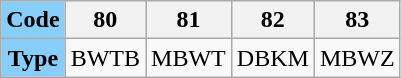<table class="wikitable"style="text-align:center;"style="font-size: 100%">
<tr>
<th style="background:lightskyblue;">Code</th>
<th>80</th>
<th>81</th>
<th>82</th>
<th>83</th>
</tr>
<tr>
<td style="background:lightskyblue;"><strong>Type</strong></td>
<td>BWTB</td>
<td>MBWT</td>
<td>DBKM</td>
<td>MBWZ</td>
</tr>
</table>
